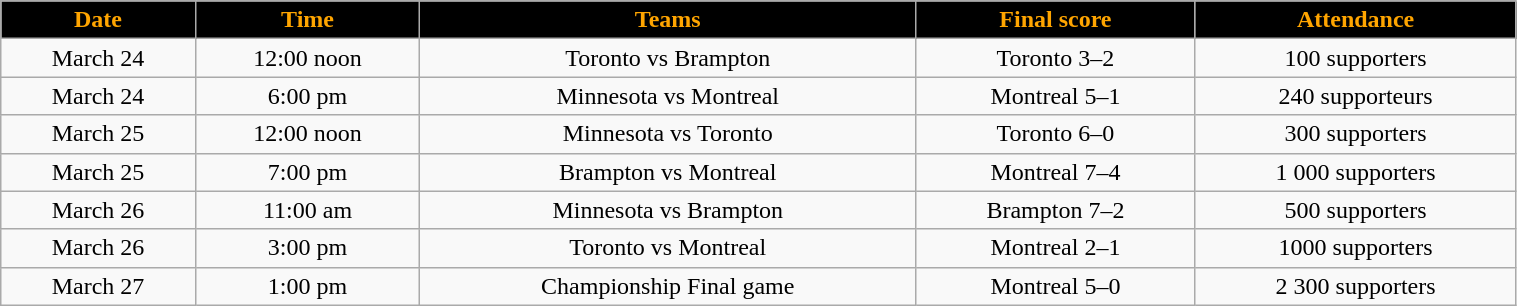<table class="wikitable" width="80%">
<tr align="center"  style="background:black;color:orange;">
<td><strong>Date</strong></td>
<td><strong>Time</strong></td>
<td><strong>Teams</strong></td>
<td><strong>Final score</strong></td>
<td><strong>Attendance</strong></td>
</tr>
<tr align="center" bgcolor="">
<td>March 24</td>
<td>12:00 noon</td>
<td>Toronto vs Brampton</td>
<td>Toronto 3–2</td>
<td>100 supporters</td>
</tr>
<tr align="center" bgcolor="">
<td>March 24</td>
<td>6:00 pm</td>
<td>Minnesota vs Montreal</td>
<td>Montreal 5–1</td>
<td>240 supporteurs</td>
</tr>
<tr align="center" bgcolor="">
<td>March 25</td>
<td>12:00 noon</td>
<td>Minnesota vs Toronto</td>
<td>Toronto 6–0</td>
<td>300 supporters</td>
</tr>
<tr align="center" bgcolor="">
<td>March 25</td>
<td>7:00 pm</td>
<td>Brampton vs Montreal</td>
<td>Montreal 7–4</td>
<td>1 000 supporters</td>
</tr>
<tr align="center" bgcolor="">
<td>March 26</td>
<td>11:00 am</td>
<td>Minnesota vs Brampton</td>
<td>Brampton 7–2</td>
<td>500 supporters</td>
</tr>
<tr align="center" bgcolor="">
<td>March 26</td>
<td>3:00 pm</td>
<td>Toronto vs Montreal</td>
<td>Montreal 2–1</td>
<td>1000 supporters</td>
</tr>
<tr align="center" bgcolor="">
<td>March 27</td>
<td>1:00 pm</td>
<td>Championship Final game</td>
<td>Montreal 5–0</td>
<td>2 300 supporters</td>
</tr>
</table>
